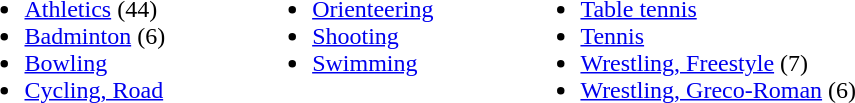<table>
<tr>
<td valign=top><br><ul><li><a href='#'>Athletics</a> (44)</li><li><a href='#'>Badminton</a> (6)</li><li><a href='#'>Bowling</a></li><li><a href='#'>Cycling, Road</a></li></ul></td>
<td width=50></td>
<td valign=top><br><ul><li><a href='#'>Orienteering</a></li><li><a href='#'>Shooting</a></li><li><a href='#'>Swimming</a></li></ul></td>
<td width=50></td>
<td valign=top><br><ul><li><a href='#'>Table tennis</a></li><li><a href='#'>Tennis</a></li><li><a href='#'>Wrestling, Freestyle</a> (7)</li><li><a href='#'>Wrestling, Greco-Roman</a> (6)</li></ul></td>
<td width=50></td>
</tr>
</table>
